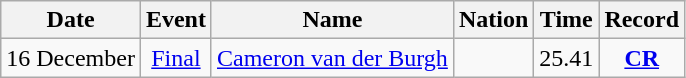<table class="wikitable" style=text-align:center>
<tr>
<th>Date</th>
<th>Event</th>
<th>Name</th>
<th>Nation</th>
<th>Time</th>
<th>Record</th>
</tr>
<tr>
<td>16 December</td>
<td><a href='#'>Final</a></td>
<td align=left><a href='#'>Cameron van der Burgh</a></td>
<td align=left></td>
<td>25.41</td>
<td><strong><a href='#'>CR</a></strong></td>
</tr>
</table>
